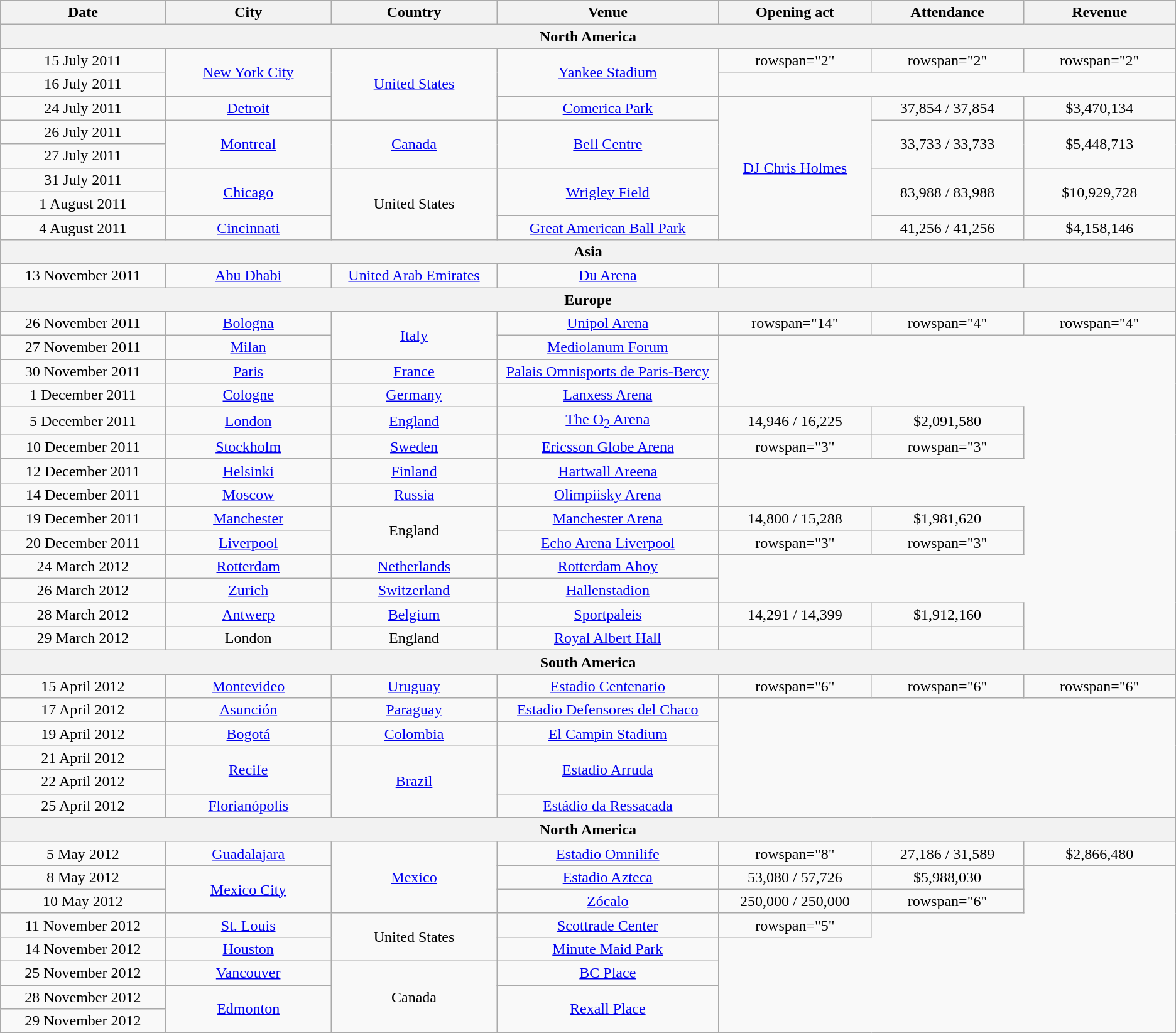<table class="wikitable" style="text-align:center;">
<tr>
<th scope="col" style="width:11em;">Date</th>
<th scope="col" style="width:11em;">City</th>
<th scope="col" style="width:11em;">Country</th>
<th scope="col" style="width:15em;">Venue</th>
<th scope="col" style="width:10em;">Opening act</th>
<th scope="col" style="width:10em;">Attendance</th>
<th scope="col" style="width:10em;">Revenue</th>
</tr>
<tr>
<th colspan="7">North America</th>
</tr>
<tr>
<td>15 July 2011</td>
<td rowspan="2"><a href='#'>New York City</a></td>
<td rowspan="3"><a href='#'>United States</a></td>
<td rowspan="2"><a href='#'>Yankee Stadium</a></td>
<td>rowspan="2" </td>
<td>rowspan="2" </td>
<td>rowspan="2" </td>
</tr>
<tr>
<td>16 July 2011</td>
</tr>
<tr>
<td>24 July 2011</td>
<td><a href='#'>Detroit</a></td>
<td><a href='#'>Comerica Park</a></td>
<td rowspan="6"><a href='#'>DJ Chris Holmes</a></td>
<td>37,854 / 37,854</td>
<td>$3,470,134</td>
</tr>
<tr>
<td>26 July 2011</td>
<td rowspan="2"><a href='#'>Montreal</a></td>
<td rowspan="2"><a href='#'>Canada</a></td>
<td rowspan="2"><a href='#'>Bell Centre</a></td>
<td rowspan="2">33,733 / 33,733</td>
<td rowspan="2">$5,448,713</td>
</tr>
<tr>
<td>27 July 2011</td>
</tr>
<tr>
<td>31 July 2011</td>
<td rowspan="2"><a href='#'>Chicago</a></td>
<td rowspan="3">United States</td>
<td rowspan="2"><a href='#'>Wrigley Field</a></td>
<td rowspan="2">83,988 / 83,988</td>
<td rowspan="2">$10,929,728</td>
</tr>
<tr>
<td>1 August 2011</td>
</tr>
<tr>
<td>4 August 2011</td>
<td><a href='#'>Cincinnati</a></td>
<td><a href='#'>Great American Ball Park</a></td>
<td>41,256 / 41,256</td>
<td>$4,158,146</td>
</tr>
<tr>
<th colspan="7">Asia</th>
</tr>
<tr>
<td>13 November 2011</td>
<td><a href='#'>Abu Dhabi</a></td>
<td><a href='#'>United Arab Emirates</a></td>
<td><a href='#'>Du Arena</a></td>
<td></td>
<td></td>
<td></td>
</tr>
<tr>
<th colspan="7">Europe</th>
</tr>
<tr>
<td>26 November 2011</td>
<td><a href='#'>Bologna</a></td>
<td rowspan="2"><a href='#'>Italy</a></td>
<td><a href='#'>Unipol Arena</a></td>
<td>rowspan="14" </td>
<td>rowspan="4" </td>
<td>rowspan="4" </td>
</tr>
<tr>
<td>27 November 2011</td>
<td><a href='#'>Milan</a></td>
<td><a href='#'>Mediolanum Forum</a></td>
</tr>
<tr>
<td>30 November 2011</td>
<td><a href='#'>Paris</a></td>
<td><a href='#'>France</a></td>
<td><a href='#'>Palais Omnisports de Paris-Bercy</a></td>
</tr>
<tr>
<td>1 December 2011</td>
<td><a href='#'>Cologne</a></td>
<td><a href='#'>Germany</a></td>
<td><a href='#'>Lanxess Arena</a></td>
</tr>
<tr>
<td>5 December 2011</td>
<td><a href='#'>London</a></td>
<td><a href='#'>England</a></td>
<td><a href='#'>The O<sub>2</sub> Arena</a></td>
<td>14,946 / 16,225</td>
<td>$2,091,580</td>
</tr>
<tr>
<td>10 December 2011</td>
<td><a href='#'>Stockholm</a></td>
<td><a href='#'>Sweden</a></td>
<td><a href='#'>Ericsson Globe Arena</a></td>
<td>rowspan="3" </td>
<td>rowspan="3" </td>
</tr>
<tr>
<td>12 December 2011</td>
<td><a href='#'>Helsinki</a></td>
<td><a href='#'>Finland</a></td>
<td><a href='#'>Hartwall Areena</a></td>
</tr>
<tr>
<td>14 December 2011</td>
<td><a href='#'>Moscow</a></td>
<td><a href='#'>Russia</a></td>
<td><a href='#'>Olimpiisky Arena</a></td>
</tr>
<tr>
<td>19 December 2011</td>
<td><a href='#'>Manchester</a></td>
<td rowspan="2">England</td>
<td><a href='#'>Manchester Arena</a></td>
<td>14,800 / 15,288</td>
<td>$1,981,620</td>
</tr>
<tr>
<td>20 December 2011</td>
<td><a href='#'>Liverpool</a></td>
<td><a href='#'>Echo Arena Liverpool</a></td>
<td>rowspan="3" </td>
<td>rowspan="3" </td>
</tr>
<tr>
<td>24 March 2012</td>
<td><a href='#'>Rotterdam</a></td>
<td><a href='#'>Netherlands</a></td>
<td><a href='#'>Rotterdam Ahoy</a></td>
</tr>
<tr>
<td>26 March 2012</td>
<td><a href='#'>Zurich</a></td>
<td><a href='#'>Switzerland</a></td>
<td><a href='#'>Hallenstadion</a></td>
</tr>
<tr>
<td>28 March 2012</td>
<td><a href='#'>Antwerp</a></td>
<td><a href='#'>Belgium</a></td>
<td><a href='#'>Sportpaleis</a></td>
<td>14,291 / 14,399</td>
<td>$1,912,160</td>
</tr>
<tr>
<td>29 March 2012</td>
<td>London</td>
<td>England</td>
<td><a href='#'>Royal Albert Hall</a></td>
<td></td>
<td></td>
</tr>
<tr>
<th colspan="7">South America</th>
</tr>
<tr>
<td>15 April 2012</td>
<td><a href='#'>Montevideo</a></td>
<td><a href='#'>Uruguay</a></td>
<td><a href='#'>Estadio Centenario</a></td>
<td>rowspan="6" </td>
<td>rowspan="6" </td>
<td>rowspan="6" </td>
</tr>
<tr>
<td>17 April 2012</td>
<td><a href='#'>Asunción</a></td>
<td><a href='#'>Paraguay</a></td>
<td><a href='#'>Estadio Defensores del Chaco</a></td>
</tr>
<tr>
<td>19 April 2012</td>
<td><a href='#'>Bogotá</a></td>
<td><a href='#'>Colombia</a></td>
<td><a href='#'>El Campin Stadium</a></td>
</tr>
<tr>
<td>21 April 2012</td>
<td rowspan="2"><a href='#'>Recife</a></td>
<td rowspan="3"><a href='#'>Brazil</a></td>
<td rowspan="2"><a href='#'>Estadio Arruda</a></td>
</tr>
<tr>
<td>22 April 2012</td>
</tr>
<tr>
<td>25 April 2012</td>
<td><a href='#'>Florianópolis</a></td>
<td><a href='#'>Estádio da Ressacada</a></td>
</tr>
<tr>
<th colspan="7">North America</th>
</tr>
<tr>
<td>5 May 2012</td>
<td><a href='#'>Guadalajara</a></td>
<td rowspan="3"><a href='#'>Mexico</a></td>
<td><a href='#'>Estadio Omnilife</a></td>
<td>rowspan="8" </td>
<td>27,186 / 31,589</td>
<td>$2,866,480</td>
</tr>
<tr>
<td>8 May 2012</td>
<td rowspan="2"><a href='#'>Mexico City</a></td>
<td><a href='#'>Estadio Azteca</a></td>
<td>53,080 / 57,726</td>
<td>$5,988,030</td>
</tr>
<tr>
<td>10 May 2012</td>
<td><a href='#'>Zócalo</a></td>
<td>250,000 / 250,000</td>
<td>rowspan="6" </td>
</tr>
<tr>
<td>11 November 2012</td>
<td><a href='#'>St. Louis</a></td>
<td rowspan="2">United States</td>
<td><a href='#'>Scottrade Center</a></td>
<td>rowspan="5" </td>
</tr>
<tr>
<td>14 November 2012</td>
<td><a href='#'>Houston</a></td>
<td><a href='#'>Minute Maid Park</a></td>
</tr>
<tr>
<td>25 November 2012</td>
<td><a href='#'>Vancouver</a></td>
<td rowspan="3">Canada</td>
<td><a href='#'>BC Place</a></td>
</tr>
<tr>
<td>28 November 2012</td>
<td rowspan="2"><a href='#'>Edmonton</a></td>
<td rowspan="2"><a href='#'>Rexall Place</a></td>
</tr>
<tr>
<td>29 November 2012</td>
</tr>
<tr>
</tr>
</table>
